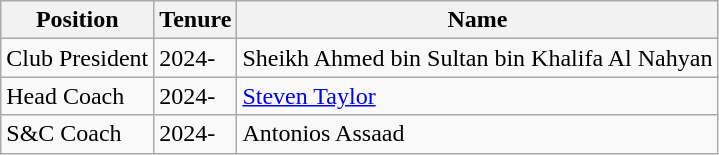<table class="wikitable">
<tr>
<th>Position</th>
<th>Tenure</th>
<th>Name</th>
</tr>
<tr>
<td>Club President</td>
<td>2024-</td>
<td>Sheikh Ahmed bin Sultan bin Khalifa Al Nahyan</td>
</tr>
<tr>
<td>Head Coach</td>
<td>2024-</td>
<td><a href='#'>Steven Taylor</a></td>
</tr>
<tr>
<td>S&C Coach</td>
<td>2024-</td>
<td>Antonios Assaad</td>
</tr>
</table>
